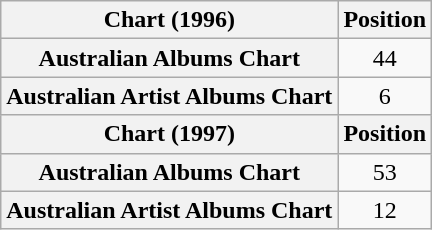<table class="wikitable sortable plainrowheaders" style="text-align:center">
<tr>
<th scope="col">Chart (1996)</th>
<th scope="col">Position</th>
</tr>
<tr>
<th scope="row">Australian Albums Chart</th>
<td>44</td>
</tr>
<tr>
<th scope="row">Australian Artist Albums Chart</th>
<td>6</td>
</tr>
<tr>
<th scope="col">Chart (1997)</th>
<th scope="col">Position</th>
</tr>
<tr>
<th scope="row">Australian Albums Chart</th>
<td>53</td>
</tr>
<tr>
<th scope="row">Australian Artist Albums Chart</th>
<td>12</td>
</tr>
</table>
